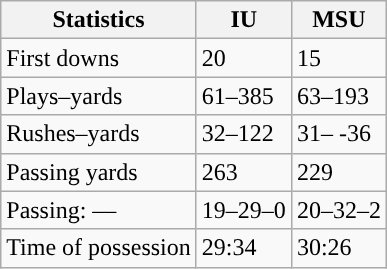<table class="wikitable" style="float:left">
<tr>
<th>Statistics</th>
<th>IU</th>
<th>MSU</th>
</tr>
<tr>
<td>First downs</td>
<td>20</td>
<td>15</td>
</tr>
<tr>
<td>Plays–yards</td>
<td>61–385</td>
<td>63–193</td>
</tr>
<tr>
<td>Rushes–yards</td>
<td>32–122</td>
<td>31– -36</td>
</tr>
<tr>
<td>Passing yards</td>
<td>263</td>
<td>229</td>
</tr>
<tr>
<td>Passing: ––</td>
<td>19–29–0</td>
<td>20–32–2</td>
</tr>
<tr>
<td>Time of possession</td>
<td>29:34</td>
<td>30:26</td>
</tr>
</table>
